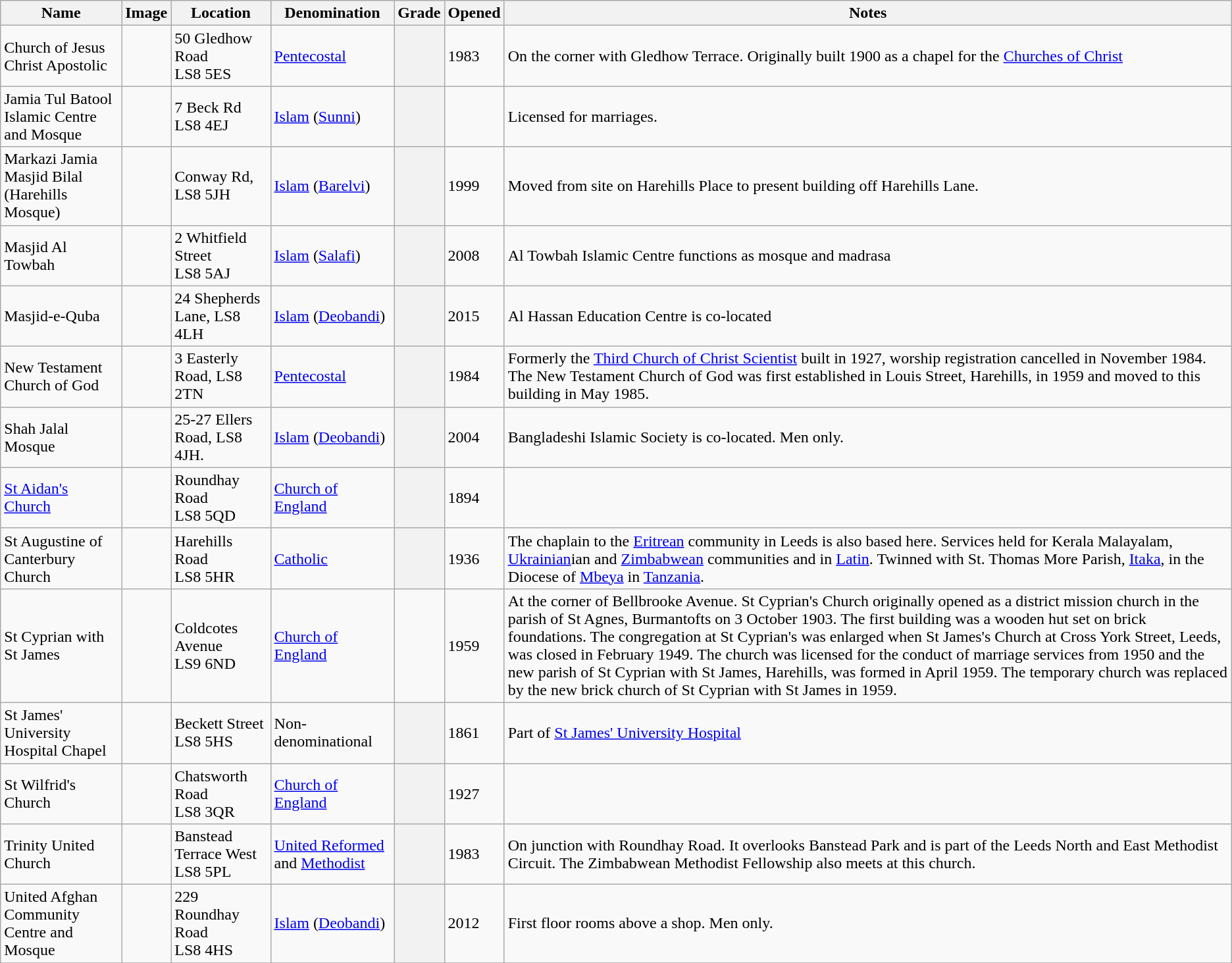<table class="wikitable sortable">
<tr>
<th>Name</th>
<th class="unsortable">Image</th>
<th>Location</th>
<th>Denomination</th>
<th>Grade</th>
<th>Opened</th>
<th class="unsortable">Notes</th>
</tr>
<tr>
<td>Church of Jesus Christ Apostolic</td>
<td></td>
<td>50 Gledhow Road<br>LS8 5ES</td>
<td><a href='#'>Pentecostal</a></td>
<th></th>
<td>1983</td>
<td>On the corner with Gledhow Terrace. Originally built 1900 as a chapel for the <a href='#'>Churches of Christ</a></td>
</tr>
<tr>
<td>Jamia Tul Batool Islamic Centre and Mosque</td>
<td></td>
<td>7 Beck Rd<br>LS8 4EJ</td>
<td><a href='#'>Islam</a> (<a href='#'>Sunni</a>)</td>
<th></th>
<td></td>
<td>Licensed for marriages.</td>
</tr>
<tr>
<td>Markazi Jamia Masjid Bilal (Harehills Mosque)</td>
<td></td>
<td>Conway Rd, LS8 5JH</td>
<td><a href='#'>Islam</a> (<a href='#'>Barelvi</a>)</td>
<th></th>
<td>1999</td>
<td>Moved from site on Harehills Place to present building off Harehills Lane.</td>
</tr>
<tr>
<td>Masjid Al Towbah</td>
<td></td>
<td>2 Whitfield Street<br>LS8 5AJ</td>
<td><a href='#'>Islam</a> (<a href='#'>Salafi</a>)</td>
<th></th>
<td>2008</td>
<td>Al Towbah Islamic Centre functions as mosque and madrasa</td>
</tr>
<tr>
<td>Masjid-e-Quba</td>
<td></td>
<td>24 Shepherds Lane, LS8 4LH</td>
<td><a href='#'>Islam</a> (<a href='#'>Deobandi</a>)</td>
<th></th>
<td>2015</td>
<td>Al Hassan Education Centre is co-located</td>
</tr>
<tr>
<td>New Testament Church of God </td>
<td></td>
<td>3 Easterly Road, LS8 2TN</td>
<td><a href='#'>Pentecostal</a></td>
<th></th>
<td>1984</td>
<td>Formerly the <a href='#'>Third Church of Christ Scientist</a> built in 1927, worship registration cancelled in November 1984. The New Testament Church of God was first established in Louis Street, Harehills, in 1959  and moved to this building in May 1985.</td>
</tr>
<tr>
<td>Shah Jalal Mosque</td>
<td></td>
<td>25-27 Ellers Road, LS8 4JH.</td>
<td><a href='#'>Islam</a> (<a href='#'>Deobandi</a>)</td>
<th></th>
<td>2004</td>
<td>Bangladeshi Islamic Society is co-located. Men only.</td>
</tr>
<tr>
<td><a href='#'>St Aidan's Church</a></td>
<td></td>
<td>Roundhay Road<br>LS8 5QD</td>
<td><a href='#'>Church of England</a></td>
<th></th>
<td>1894</td>
<td></td>
</tr>
<tr>
<td>St Augustine of Canterbury Church </td>
<td></td>
<td>Harehills Road<br>LS8 5HR</td>
<td><a href='#'>Catholic</a></td>
<th></th>
<td>1936</td>
<td>The chaplain to the <a href='#'>Eritrean</a> community in Leeds is also based here. Services held for Kerala Malayalam, <a href='#'>Ukrainian</a>ian and <a href='#'>Zimbabwean</a> communities and in <a href='#'>Latin</a>. Twinned with St. Thomas More Parish, <a href='#'>Itaka</a>, in the Diocese of <a href='#'>Mbeya</a> in <a href='#'>Tanzania</a>.</td>
</tr>
<tr>
<td>St Cyprian with St James </td>
<td></td>
<td>Coldcotes Avenue<br>LS9 6ND</td>
<td><a href='#'>Church of England</a></td>
<td></td>
<td>1959</td>
<td>At the corner of Bellbrooke Avenue. St Cyprian's Church originally opened as a district mission church in the parish of St Agnes, Burmantofts on 3 October 1903. The first building was a wooden hut set on brick foundations. The congregation at St Cyprian's was enlarged when St James's Church at Cross York Street, Leeds, was closed in February 1949. The church was licensed for the conduct of marriage services from 1950 and the new parish of St Cyprian with St James, Harehills, was formed in April 1959. The temporary church was replaced by the new brick church of St Cyprian with St James in 1959.</td>
</tr>
<tr>
<td>St James' University Hospital Chapel</td>
<td></td>
<td>Beckett Street<br>LS8 5HS</td>
<td>Non-denominational</td>
<th></th>
<td>1861</td>
<td>Part of <a href='#'>St James' University Hospital</a></td>
</tr>
<tr>
<td>St Wilfrid's Church</td>
<td></td>
<td>Chatsworth Road<br>LS8 3QR</td>
<td><a href='#'>Church of England</a></td>
<th></th>
<td>1927</td>
<td></td>
</tr>
<tr>
<td>Trinity United Church </td>
<td></td>
<td>Banstead Terrace West<br>LS8 5PL</td>
<td><a href='#'>United Reformed</a> and <a href='#'>Methodist</a></td>
<th></th>
<td>1983</td>
<td>On junction with Roundhay Road. It overlooks Banstead Park and is part of the Leeds North and East Methodist Circuit. The Zimbabwean Methodist Fellowship also meets at this church.</td>
</tr>
<tr>
<td>United Afghan Community Centre and Mosque</td>
<td></td>
<td>229 Roundhay Road<br>LS8 4HS</td>
<td><a href='#'>Islam</a> (<a href='#'>Deobandi</a>)</td>
<th></th>
<td>2012</td>
<td>First floor rooms above a shop. Men only.</td>
</tr>
<tr>
</tr>
</table>
